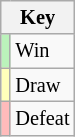<table class="wikitable" style="font-size: 85%">
<tr>
<th colspan=2>Key</th>
</tr>
<tr>
<td bgcolor="#BBF3BB"></td>
<td>Win</td>
</tr>
<tr>
<td bgcolor="#FFFFBB"></td>
<td>Draw</td>
</tr>
<tr>
<td bgcolor="#FFBBBB"></td>
<td>Defeat</td>
</tr>
</table>
